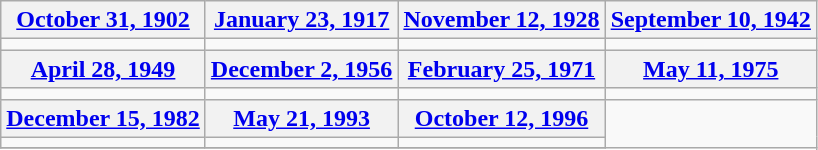<table class="wikitable">
<tr>
<th align="center"><a href='#'>October 31, 1902</a></th>
<th align="center"><a href='#'>January 23, 1917</a></th>
<th align="center"><a href='#'>November 12, 1928</a></th>
<th align="center"><a href='#'>September 10, 1942</a></th>
</tr>
<tr>
<td></td>
<td></td>
<td></td>
<td></td>
</tr>
<tr>
<th align="center"><a href='#'>April 28, 1949</a></th>
<th align="center"><a href='#'>December 2, 1956</a></th>
<th align="center"><a href='#'>February 25, 1971</a></th>
<th align="center"><a href='#'>May 11, 1975</a></th>
</tr>
<tr>
<td></td>
<td></td>
<td></td>
<td></td>
</tr>
<tr>
<th align="center"><a href='#'>December 15, 1982</a></th>
<th align="center"><a href='#'>May 21, 1993</a></th>
<th align="center"><a href='#'>October 12, 1996</a></th>
</tr>
<tr>
<td></td>
<td></td>
<td></td>
</tr>
<tr>
</tr>
</table>
